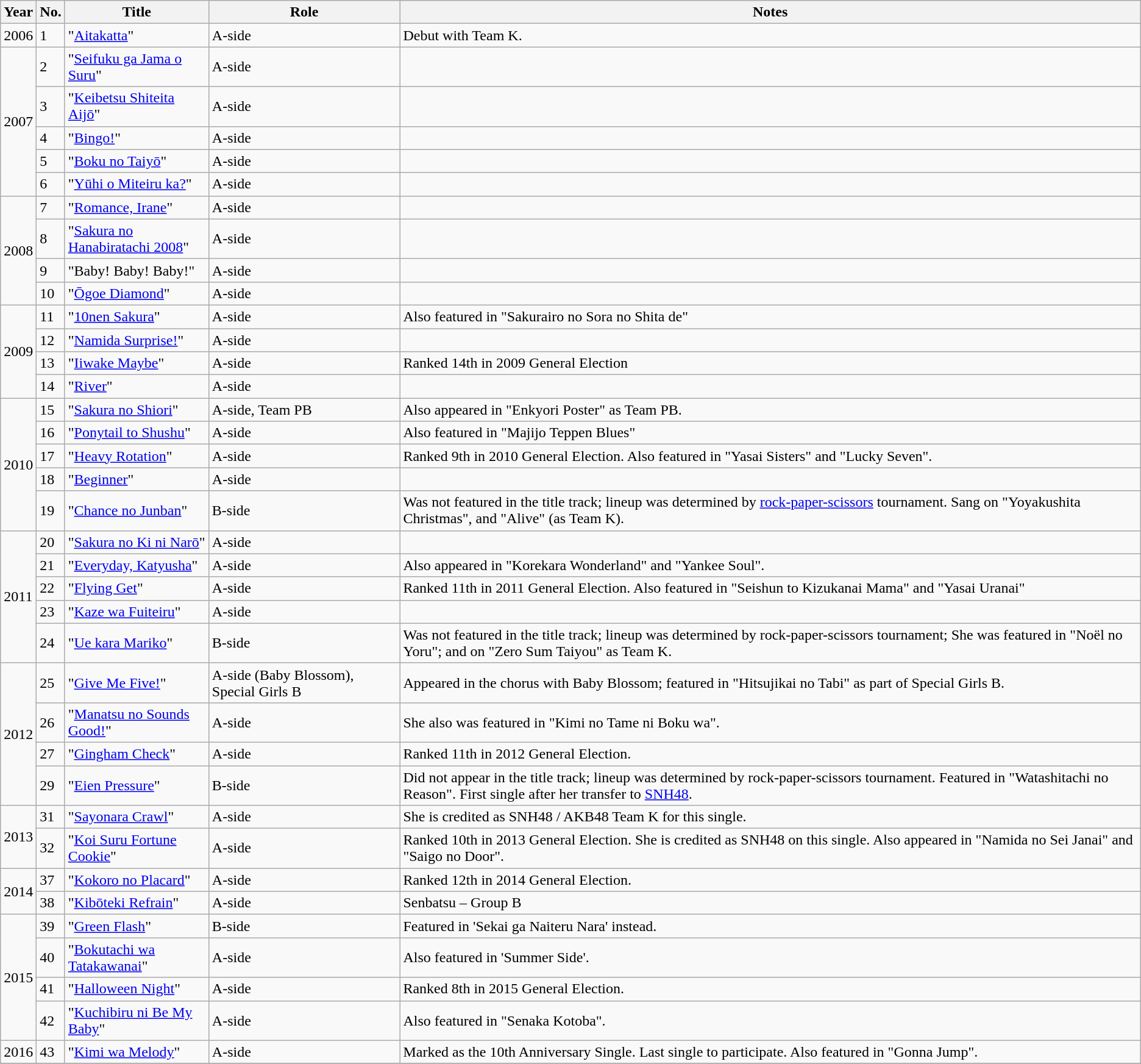<table class="wikitable sortable">
<tr>
<th>Year</th>
<th data-sort-type="number">No. </th>
<th style="width:150px;">Title </th>
<th>Role  </th>
<th class="unsortable">Notes </th>
</tr>
<tr>
<td>2006</td>
<td>1</td>
<td>"<a href='#'>Aitakatta</a>"</td>
<td>A-side</td>
<td>Debut with Team K.</td>
</tr>
<tr>
<td rowspan='5'>2007</td>
<td>2</td>
<td>"<a href='#'>Seifuku ga Jama o Suru</a>"</td>
<td>A-side</td>
<td></td>
</tr>
<tr>
<td>3</td>
<td>"<a href='#'>Keibetsu Shiteita Aijō</a>"</td>
<td>A-side</td>
<td></td>
</tr>
<tr>
<td>4</td>
<td>"<a href='#'>Bingo!</a>"</td>
<td>A-side</td>
<td></td>
</tr>
<tr>
<td>5</td>
<td>"<a href='#'>Boku no Taiyō</a>"</td>
<td>A-side</td>
<td></td>
</tr>
<tr>
<td>6</td>
<td>"<a href='#'>Yūhi o Miteiru ka?</a>"</td>
<td>A-side</td>
<td></td>
</tr>
<tr>
<td rowspan='4'>2008</td>
<td>7</td>
<td>"<a href='#'>Romance, Irane</a>"</td>
<td>A-side</td>
<td></td>
</tr>
<tr>
<td>8</td>
<td>"<a href='#'>Sakura no Hanabiratachi 2008</a>"</td>
<td>A-side</td>
<td></td>
</tr>
<tr>
<td>9</td>
<td>"Baby! Baby! Baby!"</td>
<td>A-side</td>
<td></td>
</tr>
<tr>
<td>10</td>
<td>"<a href='#'>Ōgoe Diamond</a>"</td>
<td>A-side</td>
<td></td>
</tr>
<tr>
<td rowspan='4'>2009</td>
<td>11</td>
<td>"<a href='#'>10nen Sakura</a>"</td>
<td>A-side</td>
<td>Also featured in "Sakurairo no Sora no Shita de"</td>
</tr>
<tr>
<td>12</td>
<td>"<a href='#'>Namida Surprise!</a>"</td>
<td>A-side</td>
<td></td>
</tr>
<tr>
<td>13</td>
<td>"<a href='#'>Iiwake Maybe</a>"</td>
<td>A-side</td>
<td>Ranked 14th in 2009 General Election</td>
</tr>
<tr>
<td>14</td>
<td>"<a href='#'>River</a>"</td>
<td>A-side</td>
<td></td>
</tr>
<tr>
<td rowspan='5'>2010</td>
<td>15</td>
<td>"<a href='#'>Sakura no Shiori</a>"</td>
<td>A-side, Team PB</td>
<td>Also appeared in "Enkyori Poster" as Team PB.</td>
</tr>
<tr>
<td>16</td>
<td>"<a href='#'>Ponytail to Shushu</a>"</td>
<td>A-side</td>
<td>Also featured in "Majijo Teppen Blues"</td>
</tr>
<tr>
<td>17</td>
<td>"<a href='#'>Heavy Rotation</a>"</td>
<td>A-side</td>
<td>Ranked 9th in 2010 General Election. Also featured in  "Yasai Sisters" and "Lucky Seven".</td>
</tr>
<tr>
<td>18</td>
<td>"<a href='#'>Beginner</a>"</td>
<td>A-side</td>
<td></td>
</tr>
<tr>
<td>19</td>
<td>"<a href='#'>Chance no Junban</a>"</td>
<td>B-side</td>
<td>Was not featured in the title track; lineup was determined by <a href='#'>rock-paper-scissors</a> tournament. Sang on "Yoyakushita Christmas", and "Alive" (as Team K).</td>
</tr>
<tr>
<td rowspan='5'>2011</td>
<td>20</td>
<td>"<a href='#'>Sakura no Ki ni Narō</a>"</td>
<td>A-side</td>
<td></td>
</tr>
<tr>
<td>21</td>
<td>"<a href='#'>Everyday, Katyusha</a>"</td>
<td>A-side</td>
<td>Also appeared in "Korekara Wonderland" and "Yankee Soul".</td>
</tr>
<tr>
<td>22</td>
<td>"<a href='#'>Flying Get</a>"</td>
<td>A-side</td>
<td>Ranked 11th in 2011 General Election. Also featured in "Seishun to Kizukanai Mama" and "Yasai Uranai"</td>
</tr>
<tr>
<td>23</td>
<td>"<a href='#'>Kaze wa Fuiteiru</a>"</td>
<td>A-side</td>
<td></td>
</tr>
<tr>
<td>24</td>
<td>"<a href='#'>Ue kara Mariko</a>"</td>
<td>B-side</td>
<td>Was not featured in the title track; lineup was determined by rock-paper-scissors tournament; She was featured in "Noël no Yoru"; and on "Zero Sum Taiyou" as Team K.</td>
</tr>
<tr>
<td rowspan='4'>2012</td>
<td>25</td>
<td>"<a href='#'>Give Me Five!</a>"</td>
<td>A-side (Baby Blossom), Special Girls B</td>
<td>Appeared in the chorus with Baby Blossom; featured in "Hitsujikai no Tabi" as part of Special Girls B.</td>
</tr>
<tr>
<td>26</td>
<td>"<a href='#'>Manatsu no Sounds Good!</a>"</td>
<td>A-side</td>
<td>She also was featured in "Kimi no Tame ni Boku wa".</td>
</tr>
<tr>
<td>27</td>
<td>"<a href='#'>Gingham Check</a>"</td>
<td>A-side</td>
<td>Ranked 11th in 2012 General Election.</td>
</tr>
<tr>
<td>29</td>
<td>"<a href='#'>Eien Pressure</a>"</td>
<td>B-side</td>
<td>Did not appear in the title track; lineup was determined by rock-paper-scissors tournament. Featured in "Watashitachi no Reason". First single after her transfer to <a href='#'>SNH48</a>.</td>
</tr>
<tr>
<td rowspan='2'>2013</td>
<td>31</td>
<td>"<a href='#'>Sayonara Crawl</a>"</td>
<td>A-side</td>
<td>She is credited as SNH48 / AKB48 Team K for this single.</td>
</tr>
<tr>
<td>32</td>
<td>"<a href='#'>Koi Suru Fortune Cookie</a>"</td>
<td>A-side</td>
<td>Ranked 10th in 2013 General Election. She is credited as SNH48 on this single. Also appeared in "Namida no Sei Janai" and "Saigo no Door".</td>
</tr>
<tr>
<td rowspan='2'>2014</td>
<td>37</td>
<td>"<a href='#'>Kokoro no Placard</a>"</td>
<td>A-side</td>
<td>Ranked 12th in 2014 General Election.</td>
</tr>
<tr>
<td>38</td>
<td>"<a href='#'>Kibōteki Refrain</a>"</td>
<td>A-side</td>
<td>Senbatsu – Group B</td>
</tr>
<tr>
<td rowspan='4'>2015</td>
<td>39</td>
<td>"<a href='#'>Green Flash</a>"</td>
<td>B-side</td>
<td>Featured in 'Sekai ga Naiteru Nara' instead.</td>
</tr>
<tr>
<td>40</td>
<td>"<a href='#'>Bokutachi wa Tatakawanai</a>"</td>
<td>A-side</td>
<td>Also featured in 'Summer Side'.</td>
</tr>
<tr>
<td>41</td>
<td>"<a href='#'>Halloween Night</a>"</td>
<td>A-side</td>
<td>Ranked 8th in 2015 General Election.</td>
</tr>
<tr>
<td>42</td>
<td>"<a href='#'>Kuchibiru ni Be My Baby</a>"</td>
<td>A-side</td>
<td>Also featured in "Senaka Kotoba".</td>
</tr>
<tr>
<td>2016</td>
<td>43</td>
<td>"<a href='#'>Kimi wa Melody</a>"</td>
<td>A-side</td>
<td>Marked as the 10th Anniversary Single. Last single to participate. Also featured in "Gonna Jump".</td>
</tr>
<tr>
</tr>
</table>
